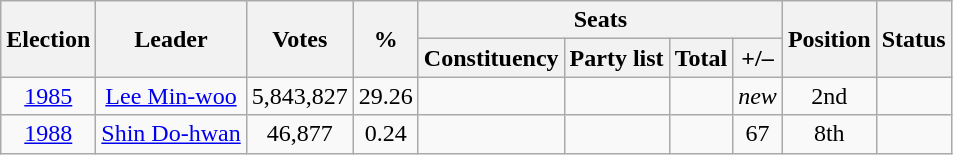<table class="wikitable" style="text-align:center">
<tr>
<th rowspan="2">Election</th>
<th rowspan="2">Leader</th>
<th rowspan="2">Votes</th>
<th rowspan="2">%</th>
<th colspan="4">Seats</th>
<th rowspan="2">Position</th>
<th rowspan="2">Status</th>
</tr>
<tr>
<th>Constituency</th>
<th>Party list</th>
<th>Total</th>
<th>+/–</th>
</tr>
<tr>
<td><a href='#'>1985</a></td>
<td><a href='#'>Lee Min-woo</a></td>
<td>5,843,827</td>
<td>29.26</td>
<td></td>
<td></td>
<td></td>
<td><em>new</em></td>
<td>2nd</td>
<td></td>
</tr>
<tr>
<td><a href='#'>1988</a></td>
<td><a href='#'>Shin Do-hwan</a></td>
<td>46,877</td>
<td>0.24</td>
<td></td>
<td></td>
<td></td>
<td> 67</td>
<td>8th</td>
<td></td>
</tr>
</table>
